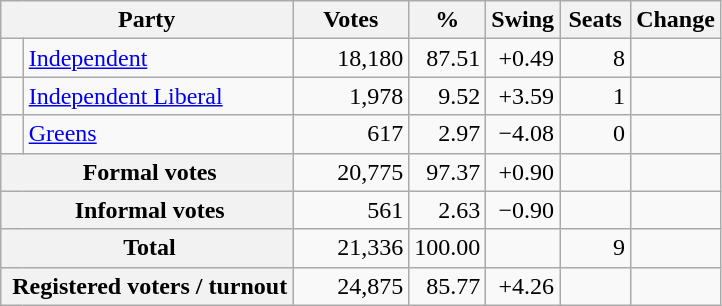<table class="wikitable" style="text-align:right; margin-bottom:0">
<tr>
<th style="width:10px" colspan=3>Party</th>
<th style="width:70px;">Votes</th>
<th style="width:40px;">%</th>
<th style="width:40px;">Swing</th>
<th style="width:40px;">Seats</th>
<th style="width:40px;">Change</th>
</tr>
<tr>
<td> </td>
<td style="text-align:left;" colspan="2"><a href='#'>Independent</a></td>
<td>18,180</td>
<td>87.51</td>
<td>+0.49</td>
<td>8</td>
<td></td>
</tr>
<tr>
<td> </td>
<td style="text-align:left;" colspan="2"><a href='#'>Independent Liberal</a></td>
<td>1,978</td>
<td>9.52</td>
<td>+3.59</td>
<td>1</td>
<td></td>
</tr>
<tr>
<td> </td>
<td style="text-align:left;" colspan="2"><a href='#'>Greens</a></td>
<td>617</td>
<td>2.97</td>
<td>−4.08</td>
<td>0</td>
<td></td>
</tr>
<tr>
<th colspan="3" rowspan="1"> Formal votes</th>
<td>20,775</td>
<td>97.37</td>
<td>+0.90</td>
<td></td>
<td></td>
</tr>
<tr>
<th colspan="3" rowspan="1"> Informal votes</th>
<td>561</td>
<td>2.63</td>
<td>−0.90</td>
<td></td>
<td></td>
</tr>
<tr>
<th colspan="3" rowspan="1"> Total</th>
<td>21,336</td>
<td>100.00</td>
<td></td>
<td>9</td>
<td></td>
</tr>
<tr>
<th colspan="3" rowspan="1"> Registered voters / turnout</th>
<td>24,875</td>
<td>85.77</td>
<td>+4.26</td>
<td></td>
<td></td>
</tr>
</table>
